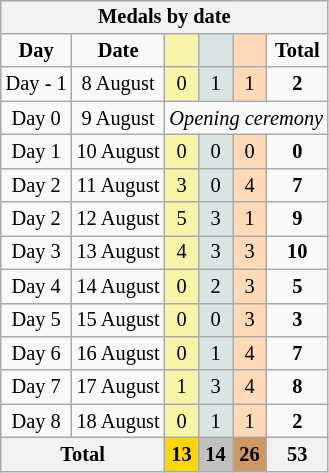<table class="wikitable" style="font-size:85%;float:left;text-align:center">
<tr style="background:#efefef;">
<th colspan=7><strong>Medals by date</strong></th>
</tr>
<tr style="text-align:center;">
<td><strong>Day</strong></td>
<td><strong>Date</strong></td>
<td style="background:#F7F6A8;"></td>
<td style="background:#DCE5E5;"></td>
<td style="background:#FFDAB9;"></td>
<td><strong>Total</strong></td>
</tr>
<tr style="text-align:center;">
<td>Day - 1</td>
<td>8 August</td>
<td style="background:#F7F6A8;">0</td>
<td style="background:#DCE5E5;">1</td>
<td style="background:#FFDAB9;">1</td>
<td><strong>2</strong></td>
</tr>
<tr style="text-align:center;">
<td>Day 0</td>
<td>9 August</td>
<td colspan="4" style="text-align:left center ;"><em>Opening ceremony</em></td>
</tr>
<tr style="text-align:center;">
<td>Day 1</td>
<td>10 August</td>
<td style="background:#F7F6A8;">0</td>
<td style="background:#DCE5E5;">0</td>
<td style="background:#FFDAB9;">0</td>
<td><strong>0</strong></td>
</tr>
<tr style="text-align:center;">
<td>Day 2</td>
<td>11 August</td>
<td style="background:#F7F6A8;">3</td>
<td style="background:#DCE5E5;">0</td>
<td style="background:#FFDAB9;">4</td>
<td><strong>7</strong></td>
</tr>
<tr style="text-align:center;">
<td>Day 2</td>
<td>12 August</td>
<td style="background:#F7F6A8;">5</td>
<td style="background:#DCE5E5;">3</td>
<td style="background:#FFDAB9;">1</td>
<td><strong>9</strong></td>
</tr>
<tr style="text-align:center;">
<td>Day 3</td>
<td>13 August</td>
<td style="background:#F7F6A8;">4</td>
<td style="background:#DCE5E5;">3</td>
<td style="background:#FFDAB9;">3</td>
<td><strong>10</strong></td>
</tr>
<tr>
<td>Day 4</td>
<td>14 August</td>
<td style="background:#F7F6A8;">0</td>
<td style="background:#DCE5E5;">2</td>
<td style="background:#FFDAB9;">3</td>
<td><strong>5</strong></td>
</tr>
<tr>
<td>Day 5</td>
<td>15 August</td>
<td style="background:#F7F6A8;">0</td>
<td style="background:#DCE5E5;">0</td>
<td style="background:#FFDAB9;">3</td>
<td><strong>3</strong></td>
</tr>
<tr>
<td>Day 6</td>
<td>16 August</td>
<td style="background:#F7F6A8;">0</td>
<td style="background:#DCE5E5;">1</td>
<td style="background:#FFDAB9;">4</td>
<td><strong>7</strong></td>
</tr>
<tr>
<td>Day 7</td>
<td>17 August</td>
<td style="background:#F7F6A8;">1</td>
<td style="background:#DCE5E5;">3</td>
<td style="background:#FFDAB9;">4</td>
<td><strong>8</strong></td>
</tr>
<tr>
<td>Day 8</td>
<td>18 August</td>
<td style="background:#F7F6A8;">0</td>
<td style="background:#DCE5E5;">1</td>
<td style="background:#FFDAB9;">1</td>
<td><strong>2</strong></td>
</tr>
<tr>
<th colspan="2"><strong>Total</strong></th>
<th style="background:gold;"><strong>13</strong></th>
<th style="background:silver;"><strong>14</strong></th>
<th style="background:#c96;"><strong>26</strong></th>
<th><strong>53</strong></th>
</tr>
</table>
